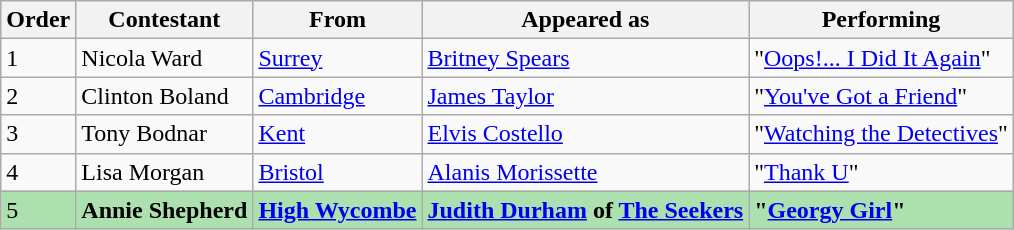<table class="wikitable">
<tr>
<th>Order</th>
<th>Contestant</th>
<th>From</th>
<th>Appeared as</th>
<th>Performing</th>
</tr>
<tr>
<td>1</td>
<td>Nicola Ward</td>
<td><a href='#'>Surrey</a></td>
<td><a href='#'>Britney Spears</a></td>
<td>"<a href='#'>Oops!... I Did It Again</a>"</td>
</tr>
<tr>
<td>2</td>
<td>Clinton Boland</td>
<td><a href='#'>Cambridge</a></td>
<td><a href='#'>James Taylor</a></td>
<td>"<a href='#'>You've Got a Friend</a>"</td>
</tr>
<tr>
<td>3</td>
<td>Tony Bodnar</td>
<td><a href='#'>Kent</a></td>
<td><a href='#'>Elvis Costello</a></td>
<td>"<a href='#'>Watching the Detectives</a>"</td>
</tr>
<tr>
<td>4</td>
<td>Lisa Morgan</td>
<td><a href='#'>Bristol</a></td>
<td><a href='#'>Alanis Morissette</a></td>
<td>"<a href='#'>Thank U</a>"</td>
</tr>
<tr style="background:#ACE1AF;">
<td>5</td>
<td><strong>Annie Shepherd</strong></td>
<td><strong><a href='#'>High Wycombe</a></strong></td>
<td><strong><a href='#'>Judith Durham</a> of <a href='#'>The Seekers</a></strong></td>
<td><strong>"<a href='#'>Georgy Girl</a>"</strong></td>
</tr>
</table>
